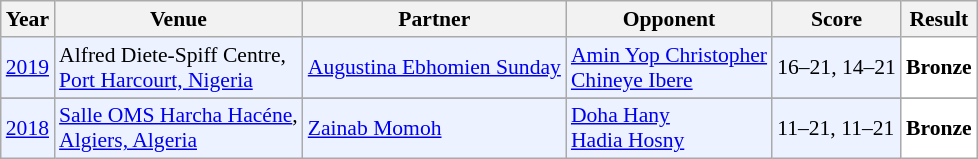<table class="sortable wikitable" style="font-size: 90%;">
<tr>
<th>Year</th>
<th>Venue</th>
<th>Partner</th>
<th>Opponent</th>
<th>Score</th>
<th>Result</th>
</tr>
<tr style="background:#ECF2FF">
<td align="center"><a href='#'>2019</a></td>
<td align="left">Alfred Diete-Spiff Centre,<br><a href='#'>Port Harcourt, Nigeria</a></td>
<td align="left"> <a href='#'>Augustina Ebhomien Sunday</a></td>
<td align="left"> <a href='#'>Amin Yop Christopher</a> <br>  <a href='#'>Chineye Ibere</a></td>
<td align="left">16–21, 14–21</td>
<td style="text-align:left; background:white"> <strong>Bronze</strong></td>
</tr>
<tr>
</tr>
<tr style="background:#ECF2FF">
<td align="center"><a href='#'>2018</a></td>
<td align="left"><a href='#'>Salle OMS Harcha Hacéne</a>,<br><a href='#'>Algiers, Algeria</a></td>
<td align="left"> <a href='#'>Zainab Momoh</a></td>
<td align="left"> <a href='#'>Doha Hany</a> <br>  <a href='#'>Hadia Hosny</a></td>
<td align="left">11–21, 11–21</td>
<td style="text-align:left; background:white"> <strong>Bronze</strong></td>
</tr>
</table>
